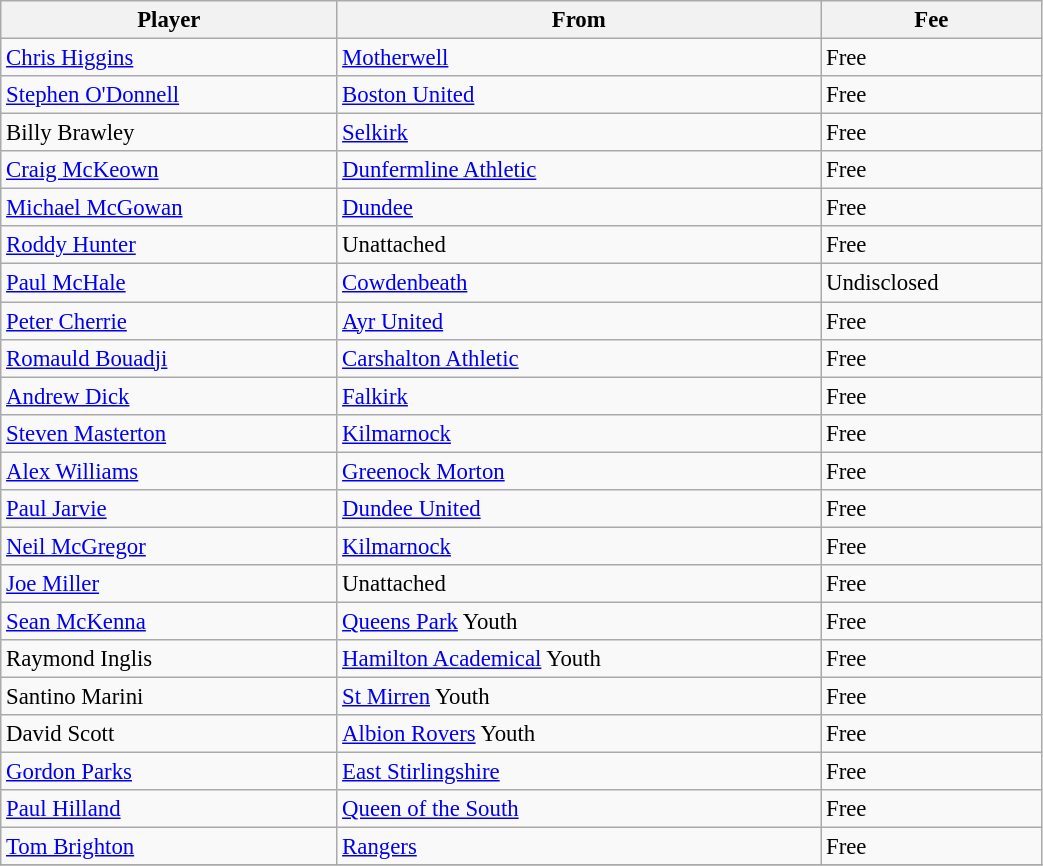<table class="wikitable" style="text-align:center; font-size:95%;width:55%; text-align:left">
<tr>
<th><strong>Player</strong></th>
<th><strong>From</strong></th>
<th><strong>Fee</strong></th>
</tr>
<tr --->
<td> <a href='#'>Chris Higgins</a></td>
<td><a href='#'>Motherwell</a></td>
<td>Free</td>
</tr>
<tr --->
<td> <a href='#'>Stephen O'Donnell</a></td>
<td><a href='#'>Boston United</a></td>
<td>Free</td>
</tr>
<tr --->
<td> Billy Brawley</td>
<td><a href='#'>Selkirk</a></td>
<td>Free</td>
</tr>
<tr --->
<td> <a href='#'>Craig McKeown</a></td>
<td><a href='#'>Dunfermline Athletic</a></td>
<td>Free</td>
</tr>
<tr --->
<td> <a href='#'>Michael McGowan</a></td>
<td><a href='#'>Dundee</a></td>
<td>Free</td>
</tr>
<tr --->
<td> <a href='#'>Roddy Hunter</a></td>
<td>Unattached</td>
<td>Free</td>
</tr>
<tr --->
<td> <a href='#'>Paul McHale</a></td>
<td><a href='#'>Cowdenbeath</a></td>
<td>Undisclosed</td>
</tr>
<tr --->
<td> <a href='#'>Peter Cherrie</a></td>
<td><a href='#'>Ayr United</a></td>
<td>Free</td>
</tr>
<tr --->
<td> <a href='#'>Romauld Bouadji</a></td>
<td><a href='#'>Carshalton Athletic</a></td>
<td>Free</td>
</tr>
<tr --->
<td> <a href='#'>Andrew Dick</a></td>
<td><a href='#'>Falkirk</a></td>
<td>Free</td>
</tr>
<tr --->
<td> <a href='#'>Steven Masterton</a></td>
<td><a href='#'>Kilmarnock</a></td>
<td>Free</td>
</tr>
<tr --->
<td> <a href='#'>Alex Williams</a></td>
<td><a href='#'>Greenock Morton</a></td>
<td>Free</td>
</tr>
<tr --->
<td> <a href='#'>Paul Jarvie</a></td>
<td><a href='#'>Dundee United</a></td>
<td>Free</td>
</tr>
<tr --->
<td> <a href='#'>Neil McGregor</a></td>
<td><a href='#'>Kilmarnock</a></td>
<td>Free</td>
</tr>
<tr --->
<td> <a href='#'>Joe Miller</a></td>
<td>Unattached</td>
<td>Free</td>
</tr>
<tr --->
<td> <a href='#'>Sean McKenna</a></td>
<td><a href='#'>Queens Park</a> Youth</td>
<td>Free</td>
</tr>
<tr --->
<td> Raymond Inglis</td>
<td><a href='#'>Hamilton Academical</a> Youth</td>
<td>Free</td>
</tr>
<tr --->
<td> Santino Marini</td>
<td><a href='#'>St Mirren</a> Youth</td>
<td>Free</td>
</tr>
<tr --->
<td> David Scott</td>
<td><a href='#'>Albion Rovers</a> Youth</td>
<td>Free</td>
</tr>
<tr --->
<td> <a href='#'>Gordon Parks</a></td>
<td><a href='#'>East Stirlingshire</a></td>
<td>Free</td>
</tr>
<tr --->
<td> <a href='#'>Paul Hilland</a></td>
<td><a href='#'>Queen of the South</a></td>
<td>Free</td>
</tr>
<tr --->
<td> <a href='#'>Tom Brighton</a></td>
<td><a href='#'>Rangers</a></td>
<td>Free</td>
</tr>
<tr --->
</tr>
</table>
